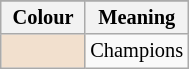<table class="wikitable" style="font-size: 85%">
<tr>
</tr>
<tr>
<th scope=col width=50px>Colour</th>
<th scope=col>Meaning</th>
</tr>
<tr>
<td style="background: #F2E0CE"></td>
<td>Champions</td>
</tr>
</table>
